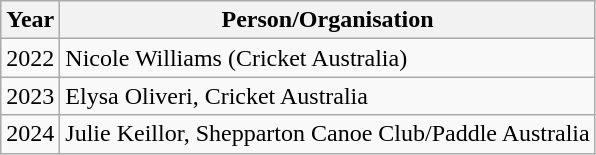<table class="wikitable">
<tr>
<th>Year</th>
<th>Person/Organisation</th>
</tr>
<tr>
<td>2022</td>
<td>Nicole Williams (Cricket Australia)</td>
</tr>
<tr>
<td>2023</td>
<td>Elysa Oliveri, Cricket Australia</td>
</tr>
<tr>
<td>2024</td>
<td>Julie Keillor, Shepparton Canoe Club/Paddle Australia</td>
</tr>
</table>
